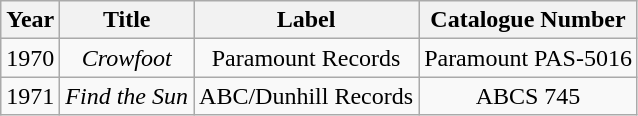<table class="wikitable" style="text-align:center;">
<tr>
<th>Year</th>
<th>Title</th>
<th>Label</th>
<th>Catalogue Number</th>
</tr>
<tr>
<td>1970</td>
<td><em>Crowfoot</em></td>
<td>Paramount Records</td>
<td>Paramount PAS-5016</td>
</tr>
<tr>
<td>1971</td>
<td><em>Find the Sun</em></td>
<td>ABC/Dunhill Records</td>
<td>ABCS 745</td>
</tr>
</table>
